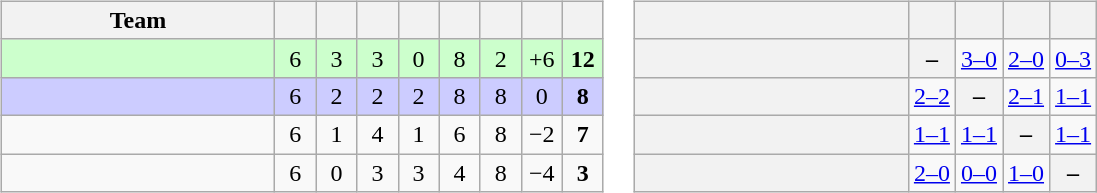<table>
<tr>
<td><br><table class="wikitable" style="text-align:center">
<tr>
<th width="175">Team</th>
<th width="20"></th>
<th width="20"></th>
<th width="20"></th>
<th width="20"></th>
<th width="20"></th>
<th width="20"></th>
<th width="20"></th>
<th width="20"></th>
</tr>
<tr bgcolor=#ccffcc>
<td align=left></td>
<td>6</td>
<td>3</td>
<td>3</td>
<td>0</td>
<td>8</td>
<td>2</td>
<td>+6</td>
<td><strong>12</strong></td>
</tr>
<tr bgcolor=#ccccff>
<td align=left></td>
<td>6</td>
<td>2</td>
<td>2</td>
<td>2</td>
<td>8</td>
<td>8</td>
<td>0</td>
<td><strong>8</strong></td>
</tr>
<tr>
<td align=left></td>
<td>6</td>
<td>1</td>
<td>4</td>
<td>1</td>
<td>6</td>
<td>8</td>
<td>−2</td>
<td><strong>7</strong></td>
</tr>
<tr>
<td align=left></td>
<td>6</td>
<td>0</td>
<td>3</td>
<td>3</td>
<td>4</td>
<td>8</td>
<td>−4</td>
<td><strong>3</strong></td>
</tr>
</table>
</td>
<td><br><table class="wikitable" style="text-align:center">
<tr>
<th width="175"> </th>
<th></th>
<th></th>
<th></th>
<th></th>
</tr>
<tr>
<th style="text-align:right;"></th>
<th>–</th>
<td><a href='#'>3–0</a></td>
<td><a href='#'>2–0</a></td>
<td><a href='#'>0–3</a></td>
</tr>
<tr>
<th style="text-align:right;"></th>
<td><a href='#'>2–2</a></td>
<th>–</th>
<td><a href='#'>2–1</a></td>
<td><a href='#'>1–1</a></td>
</tr>
<tr>
<th style="text-align:right;"></th>
<td><a href='#'>1–1</a></td>
<td><a href='#'>1–1</a></td>
<th>–</th>
<td><a href='#'>1–1</a></td>
</tr>
<tr>
<th style="text-align:right;"></th>
<td><a href='#'>2–0</a></td>
<td><a href='#'>0–0</a></td>
<td><a href='#'>1–0</a></td>
<th>–</th>
</tr>
</table>
</td>
</tr>
</table>
